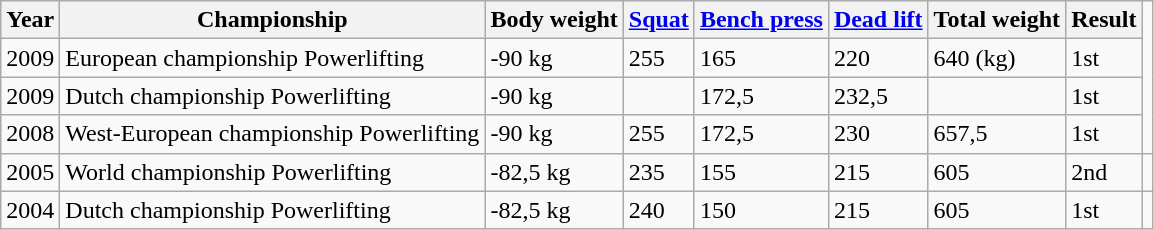<table class="wikitable">
<tr>
<th>Year</th>
<th>Championship</th>
<th>Body weight</th>
<th><a href='#'>Squat</a></th>
<th><a href='#'>Bench press</a></th>
<th><a href='#'>Dead lift</a></th>
<th>Total weight</th>
<th>Result</th>
</tr>
<tr>
<td>2009</td>
<td>European championship Powerlifting</td>
<td>-90 kg</td>
<td>255</td>
<td>165</td>
<td>220</td>
<td>640 (kg)</td>
<td>1st </td>
</tr>
<tr>
<td>2009</td>
<td>Dutch championship Powerlifting</td>
<td>-90 kg</td>
<td></td>
<td>172,5</td>
<td>232,5</td>
<td></td>
<td>1st </td>
</tr>
<tr>
<td>2008</td>
<td>West-European championship Powerlifting</td>
<td>-90 kg</td>
<td>255</td>
<td>172,5</td>
<td>230</td>
<td>657,5</td>
<td>1st </td>
</tr>
<tr>
<td>2005</td>
<td>World championship Powerlifting</td>
<td>-82,5 kg</td>
<td>235</td>
<td>155</td>
<td>215</td>
<td>605</td>
<td>2nd </td>
<td></td>
</tr>
<tr>
<td>2004</td>
<td>Dutch championship Powerlifting</td>
<td>-82,5 kg</td>
<td>240</td>
<td>150</td>
<td>215</td>
<td>605</td>
<td>1st </td>
</tr>
</table>
